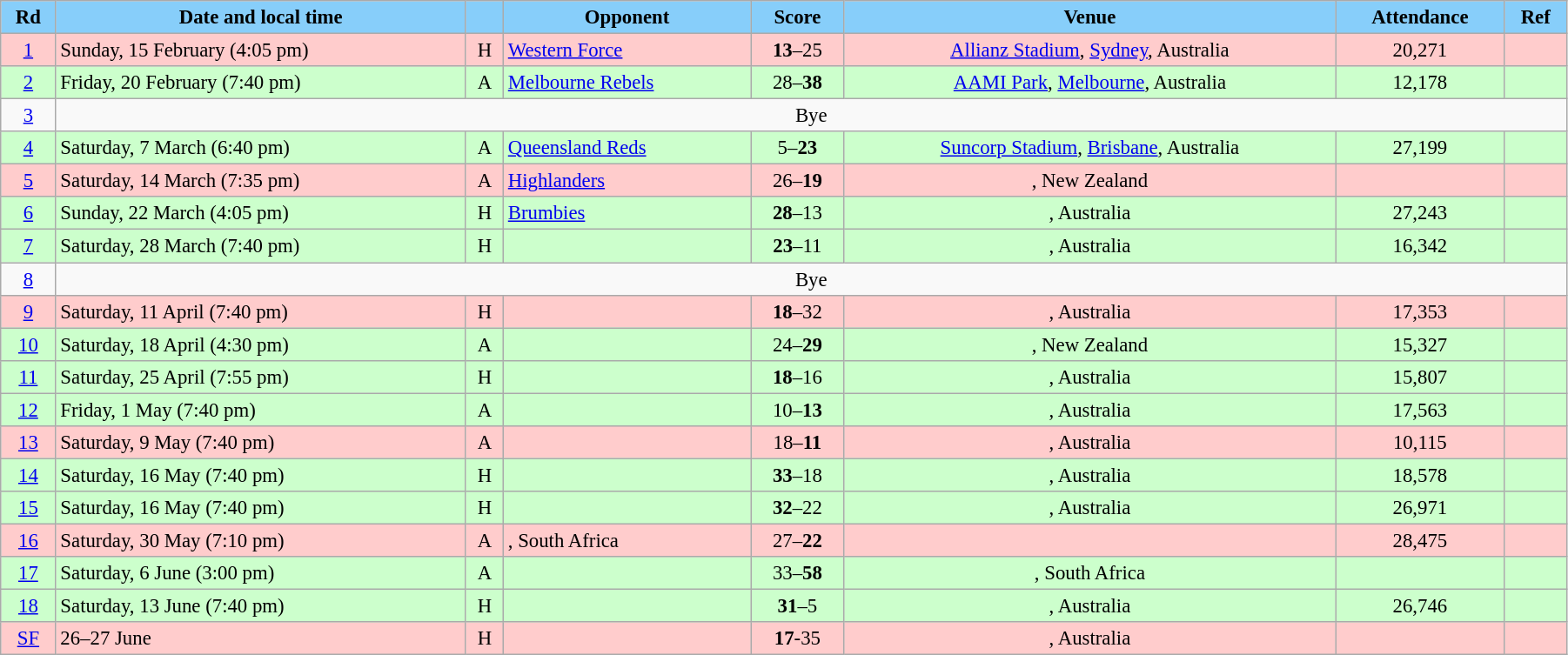<table class="wikitable" style="font-size:95%; text-align:center; width:95%; margin-left: yes; margin-right: auto;">
<tr style="background:#87CEFA;">
<td><span><strong>Rd</strong></span></td>
<td><span><strong>Date and local time</strong></span></td>
<td></td>
<td><span><strong>Opponent</strong></span></td>
<td><span><strong>Score</strong></span></td>
<td><span><strong>Venue</strong></span></td>
<td><span><strong>Attendance</strong></span></td>
<td><span><strong>Ref</strong></span></td>
</tr>
<tr style="background:#fcc;">
<td><a href='#'>1</a></td>
<td align=left>Sunday, 15 February (4:05 pm)</td>
<td>H</td>
<td align=left><a href='#'>Western Force</a></td>
<td><strong>13</strong>–25</td>
<td><a href='#'>Allianz Stadium</a>, <a href='#'>Sydney</a>, Australia</td>
<td>20,271</td>
<td></td>
</tr>
<tr style="background:#cfc;">
<td><a href='#'>2</a></td>
<td align=left>Friday, 20 February (7:40 pm)</td>
<td>A</td>
<td align=left><a href='#'>Melbourne Rebels</a></td>
<td>28–<strong>38</strong></td>
<td><a href='#'>AAMI Park</a>, <a href='#'>Melbourne</a>, Australia</td>
<td>12,178</td>
<td></td>
</tr>
<tr>
<td><a href='#'>3</a></td>
<td colspan=7>Bye</td>
</tr>
<tr style="background:#cfc;">
<td><a href='#'>4</a></td>
<td align=left>Saturday, 7 March (6:40 pm)</td>
<td>A</td>
<td align=left><a href='#'>Queensland Reds</a></td>
<td>5–<strong>23</strong></td>
<td><a href='#'>Suncorp Stadium</a>, <a href='#'>Brisbane</a>, Australia</td>
<td>27,199</td>
<td></td>
</tr>
<tr style="background:#fcc;">
<td><a href='#'>5</a></td>
<td align=left>Saturday, 14 March (7:35 pm)</td>
<td>A</td>
<td align=left> <a href='#'>Highlanders</a></td>
<td>26–<strong>19</strong></td>
<td>, New Zealand</td>
<td></td>
<td></td>
</tr>
<tr style="background:#cfc;">
<td><a href='#'>6</a></td>
<td align=left>Sunday, 22 March (4:05 pm)</td>
<td>H</td>
<td align=left><a href='#'>Brumbies</a></td>
<td><strong>28</strong>–13</td>
<td>, Australia</td>
<td>27,243</td>
<td></td>
</tr>
<tr style="background:#cfc;">
<td><a href='#'>7</a></td>
<td align=left>Saturday, 28 March (7:40 pm)</td>
<td>H</td>
<td align=left> </td>
<td><strong>23</strong>–11</td>
<td>, Australia</td>
<td>16,342</td>
<td></td>
</tr>
<tr>
<td><a href='#'>8</a></td>
<td colspan=7>Bye</td>
</tr>
<tr style="background:#fcc;">
<td><a href='#'>9</a></td>
<td align=left>Saturday, 11 April (7:40 pm)</td>
<td>H</td>
<td align=left> </td>
<td><strong>18</strong>–32</td>
<td>, Australia</td>
<td>17,353</td>
<td></td>
</tr>
<tr style="background:#cfc;">
<td><a href='#'>10</a></td>
<td align=left>Saturday, 18 April (4:30 pm)</td>
<td>A</td>
<td align=left> </td>
<td>24–<strong>29</strong></td>
<td>, New Zealand</td>
<td>15,327</td>
<td></td>
</tr>
<tr style="background:#cfc;">
<td><a href='#'>11</a></td>
<td align=left>Saturday, 25 April (7:55 pm)</td>
<td>H</td>
<td align=left></td>
<td><strong>18</strong>–16</td>
<td>, Australia</td>
<td>15,807</td>
<td></td>
</tr>
<tr style="background:#cfc;">
<td><a href='#'>12</a></td>
<td align=left>Friday, 1 May (7:40 pm)</td>
<td>A</td>
<td align=left></td>
<td>10–<strong>13</strong></td>
<td>, Australia</td>
<td>17,563</td>
<td></td>
</tr>
<tr style="background:#fcc;">
<td><a href='#'>13</a></td>
<td align=left>Saturday, 9 May (7:40 pm)</td>
<td>A</td>
<td align=left></td>
<td>18–<strong>11</strong></td>
<td>, Australia</td>
<td>10,115</td>
<td></td>
</tr>
<tr style="background:#cfc;">
<td><a href='#'>14</a></td>
<td align=left>Saturday, 16 May (7:40 pm)</td>
<td>H</td>
<td align=left> </td>
<td><strong>33</strong>–18</td>
<td>, Australia</td>
<td>18,578</td>
<td></td>
</tr>
<tr style="background:#cfc;">
<td><a href='#'>15</a></td>
<td align=left>Saturday, 16 May (7:40 pm)</td>
<td>H</td>
<td align=left> </td>
<td><strong>32</strong>–22</td>
<td>, Australia</td>
<td>26,971</td>
<td></td>
</tr>
<tr style="background:#fcc;">
<td><a href='#'>16</a></td>
<td align=left>Saturday, 30 May (7:10 pm)</td>
<td>A</td>
<td align=left> , South Africa</td>
<td>27–<strong>22</strong></td>
<td></td>
<td>28,475</td>
<td></td>
</tr>
<tr style="background:#cfc;">
<td><a href='#'>17</a></td>
<td align=left>Saturday, 6 June (3:00 pm)</td>
<td>A</td>
<td align=left> </td>
<td>33–<strong>58</strong></td>
<td>, South Africa</td>
<td></td>
<td></td>
</tr>
<tr style="background:#cfc;">
<td><a href='#'>18</a></td>
<td align=left>Saturday, 13 June (7:40 pm)</td>
<td>H</td>
<td align=left></td>
<td><strong>31</strong>–5</td>
<td>, Australia</td>
<td>26,746</td>
<td></td>
</tr>
<tr style="background:#fcc;">
<td><a href='#'>SF</a></td>
<td align=left>26–27 June</td>
<td>H</td>
<td align=left> </td>
<td><strong>17</strong>-35</td>
<td>, Australia</td>
<td></td>
<td></td>
</tr>
</table>
